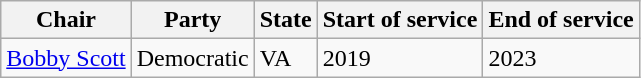<table class=wikitable>
<tr>
<th>Chair</th>
<th>Party</th>
<th>State</th>
<th>Start of service</th>
<th>End of service</th>
</tr>
<tr>
<td><a href='#'>Bobby Scott</a></td>
<td>Democratic</td>
<td>VA</td>
<td>2019</td>
<td>2023</td>
</tr>
</table>
